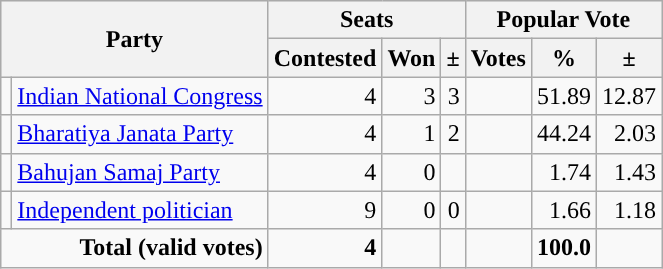<table class="wikitable" style="text-align:right;">
<tr style="background:#e9e9e9;">
<th colspan="2" rowspan="2">Party</th>
<th colspan="3">Seats</th>
<th colspan="3">Popular Vote</th>
</tr>
<tr>
<th>Contested</th>
<th>Won</th>
<th>±</th>
<th>Votes</th>
<th>%</th>
<th>±</th>
</tr>
<tr>
<td style="background-color:"></td>
<td style="text-align:left;"><a href='#'>Indian National Congress</a></td>
<td>4</td>
<td>3</td>
<td> 3</td>
<td></td>
<td>51.89</td>
<td>12.87</td>
</tr>
<tr>
<td style="background-color:"></td>
<td style="text-align:left;"><a href='#'>Bharatiya Janata Party</a></td>
<td>4</td>
<td>1</td>
<td> 2</td>
<td></td>
<td>44.24</td>
<td>2.03</td>
</tr>
<tr>
<td style="background-color:"></td>
<td style="text-align:left;"><a href='#'>Bahujan Samaj Party</a></td>
<td>4</td>
<td>0</td>
<td></td>
<td></td>
<td>1.74</td>
<td> 1.43</td>
</tr>
<tr>
<td style="background-color:"></td>
<td style="text-align:left;"><a href='#'>Independent politician</a></td>
<td>9</td>
<td>0</td>
<td>0</td>
<td></td>
<td>1.66</td>
<td> 1.18</td>
</tr>
<tr style="font-weight:bold;">
<td colspan=2>Total (valid votes)</td>
<td>4</td>
<td></td>
<td></td>
<td></td>
<td>100.0</td>
<td></td>
</tr>
</table>
